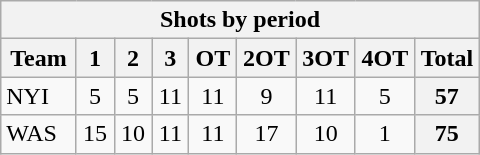<table class="wikitable" style="width:20em; text-align:right;">
<tr>
<th colspan=9>Shots by period</th>
</tr>
<tr>
<th style="width:8em;">Team</th>
<th style="width:3em;">1</th>
<th style="width:3em;">2</th>
<th style="width:3em;">3</th>
<th style="width:3em;">OT</th>
<th style="width:3em;">2OT</th>
<th style="width:3em;">3OT</th>
<th style="width:3em;">4OT</th>
<th style="width:3em;">Total</th>
</tr>
<tr>
<td style="text-align:left;">NYI</td>
<td align=center>5</td>
<td align=center>5</td>
<td align=center>11</td>
<td align=center>11</td>
<td align=center>9</td>
<td align=center>11</td>
<td align=center>5</td>
<th align=center>57</th>
</tr>
<tr>
<td style="text-align:left;">WAS</td>
<td align=center>15</td>
<td align=center>10</td>
<td align=center>11</td>
<td align=center>11</td>
<td align=center>17</td>
<td align=center>10</td>
<td align=center>1</td>
<th align=center>75</th>
</tr>
</table>
